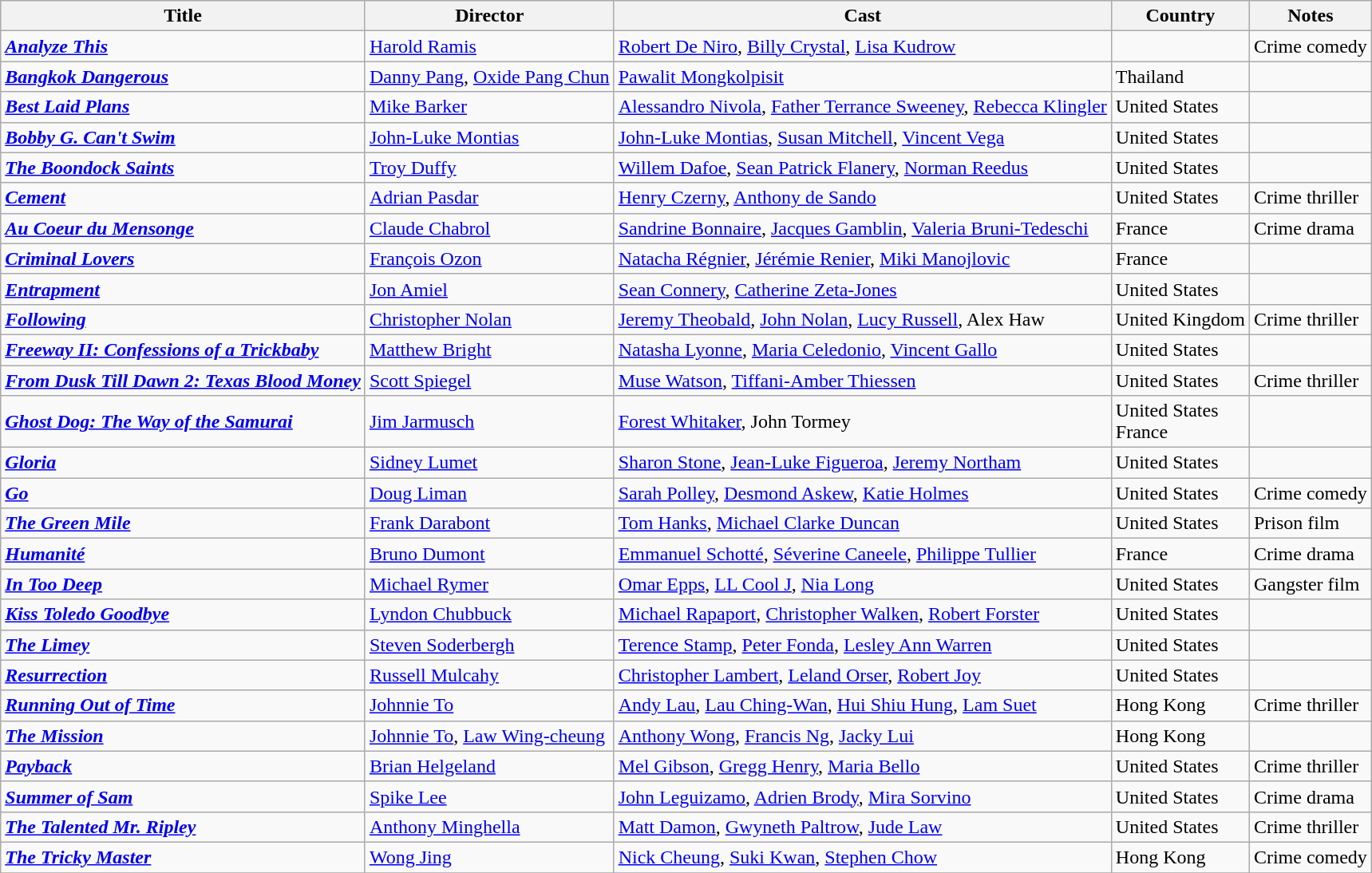<table class="wikitable">
<tr>
<th>Title</th>
<th>Director</th>
<th>Cast</th>
<th>Country</th>
<th>Notes</th>
</tr>
<tr>
<td><strong><em><a href='#'>Analyze This</a></em></strong></td>
<td><a href='#'>Harold Ramis</a></td>
<td><a href='#'>Robert De Niro</a>, <a href='#'>Billy Crystal</a>, <a href='#'>Lisa Kudrow</a></td>
<td></td>
<td>Crime comedy</td>
</tr>
<tr>
<td><strong><em><a href='#'>Bangkok Dangerous</a></em></strong></td>
<td><a href='#'>Danny Pang</a>, <a href='#'>Oxide Pang Chun</a></td>
<td><a href='#'>Pawalit Mongkolpisit</a></td>
<td>Thailand</td>
<td></td>
</tr>
<tr>
<td><strong><em><a href='#'>Best Laid Plans</a></em></strong></td>
<td><a href='#'>Mike Barker</a></td>
<td><a href='#'>Alessandro Nivola</a>, <a href='#'>Father Terrance Sweeney</a>, <a href='#'>Rebecca Klingler</a></td>
<td>United States</td>
<td></td>
</tr>
<tr>
<td><strong><em><a href='#'>Bobby G. Can't Swim</a></em></strong></td>
<td><a href='#'>John-Luke Montias</a></td>
<td><a href='#'>John-Luke Montias</a>, <a href='#'>Susan Mitchell</a>, <a href='#'>Vincent Vega</a></td>
<td>United States</td>
<td></td>
</tr>
<tr>
<td><strong><em><a href='#'>The Boondock Saints</a></em></strong></td>
<td><a href='#'>Troy Duffy</a></td>
<td><a href='#'>Willem Dafoe</a>, <a href='#'>Sean Patrick Flanery</a>, <a href='#'>Norman Reedus</a></td>
<td>United States</td>
<td></td>
</tr>
<tr>
<td><strong><em><a href='#'>Cement</a></em></strong></td>
<td><a href='#'>Adrian Pasdar</a></td>
<td><a href='#'>Henry Czerny</a>, <a href='#'>Anthony de Sando</a></td>
<td>United States</td>
<td>Crime thriller</td>
</tr>
<tr>
<td><strong><em><a href='#'>Au Coeur du Mensonge</a></em></strong></td>
<td><a href='#'>Claude Chabrol</a></td>
<td><a href='#'>Sandrine Bonnaire</a>, <a href='#'>Jacques Gamblin</a>, <a href='#'>Valeria Bruni-Tedeschi</a></td>
<td>France</td>
<td>Crime drama</td>
</tr>
<tr>
<td><strong><em><a href='#'>Criminal Lovers</a></em></strong></td>
<td><a href='#'>François Ozon</a></td>
<td><a href='#'>Natacha Régnier</a>, <a href='#'>Jérémie Renier</a>, <a href='#'>Miki Manojlovic</a></td>
<td>France</td>
<td></td>
</tr>
<tr>
<td><strong><em><a href='#'>Entrapment</a></em></strong></td>
<td><a href='#'>Jon Amiel</a></td>
<td><a href='#'>Sean Connery</a>, <a href='#'>Catherine Zeta-Jones</a></td>
<td>United States</td>
<td></td>
</tr>
<tr>
<td><strong><em><a href='#'>Following</a></em></strong></td>
<td><a href='#'>Christopher Nolan</a></td>
<td><a href='#'>Jeremy Theobald</a>, <a href='#'>John Nolan</a>, <a href='#'>Lucy Russell</a>, Alex Haw</td>
<td>United Kingdom</td>
<td>Crime thriller</td>
</tr>
<tr>
<td><strong><em><a href='#'>Freeway II: Confessions of a Trickbaby</a></em></strong></td>
<td><a href='#'>Matthew Bright</a></td>
<td><a href='#'>Natasha Lyonne</a>, <a href='#'>Maria Celedonio</a>, <a href='#'>Vincent Gallo</a></td>
<td>United States</td>
<td></td>
</tr>
<tr>
<td><strong><em><a href='#'>From Dusk Till Dawn 2: Texas Blood Money</a></em></strong></td>
<td><a href='#'>Scott Spiegel</a></td>
<td><a href='#'>Muse Watson</a>, <a href='#'>Tiffani-Amber Thiessen</a></td>
<td>United States</td>
<td>Crime thriller</td>
</tr>
<tr>
<td><strong><em><a href='#'>Ghost Dog: The Way of the Samurai</a></em></strong></td>
<td><a href='#'>Jim Jarmusch</a></td>
<td><a href='#'>Forest Whitaker</a>, John Tormey</td>
<td>United States<br>France</td>
<td></td>
</tr>
<tr>
<td><strong><em><a href='#'>Gloria</a></em></strong></td>
<td><a href='#'>Sidney Lumet</a></td>
<td><a href='#'>Sharon Stone</a>, <a href='#'>Jean-Luke Figueroa</a>, <a href='#'>Jeremy Northam</a></td>
<td>United States</td>
<td></td>
</tr>
<tr>
<td><strong><em><a href='#'>Go</a></em></strong></td>
<td><a href='#'>Doug Liman</a></td>
<td><a href='#'>Sarah Polley</a>, <a href='#'>Desmond Askew</a>, <a href='#'>Katie Holmes</a></td>
<td>United States</td>
<td>Crime comedy</td>
</tr>
<tr>
<td><strong><em><a href='#'>The Green Mile</a></em></strong></td>
<td><a href='#'>Frank Darabont</a></td>
<td><a href='#'>Tom Hanks</a>, <a href='#'>Michael Clarke Duncan</a></td>
<td>United States</td>
<td>Prison film</td>
</tr>
<tr>
<td><strong><em><a href='#'>Humanité</a></em></strong></td>
<td><a href='#'>Bruno Dumont</a></td>
<td><a href='#'>Emmanuel Schotté</a>, <a href='#'>Séverine Caneele</a>, <a href='#'>Philippe Tullier</a></td>
<td>France</td>
<td>Crime drama</td>
</tr>
<tr>
<td><strong><em><a href='#'>In Too Deep</a></em></strong></td>
<td><a href='#'>Michael Rymer</a></td>
<td><a href='#'>Omar Epps</a>, <a href='#'>LL Cool J</a>, <a href='#'>Nia Long</a></td>
<td>United States</td>
<td>Gangster film</td>
</tr>
<tr>
<td><strong><em><a href='#'>Kiss Toledo Goodbye</a></em></strong></td>
<td><a href='#'>Lyndon Chubbuck</a></td>
<td><a href='#'>Michael Rapaport</a>, <a href='#'>Christopher Walken</a>, <a href='#'>Robert Forster</a></td>
<td>United States</td>
<td></td>
</tr>
<tr>
<td><strong><em><a href='#'>The Limey</a></em></strong></td>
<td><a href='#'>Steven Soderbergh</a></td>
<td><a href='#'>Terence Stamp</a>, <a href='#'>Peter Fonda</a>, <a href='#'>Lesley Ann Warren</a></td>
<td>United States</td>
<td></td>
</tr>
<tr>
<td><strong><em><a href='#'>Resurrection</a></em></strong></td>
<td><a href='#'>Russell Mulcahy</a></td>
<td><a href='#'>Christopher Lambert</a>, <a href='#'>Leland Orser</a>, <a href='#'>Robert Joy</a></td>
<td>United States</td>
<td></td>
</tr>
<tr>
<td><strong><em><a href='#'>Running Out of Time</a></em></strong></td>
<td><a href='#'>Johnnie To</a></td>
<td><a href='#'>Andy Lau</a>, <a href='#'>Lau Ching-Wan</a>, <a href='#'>Hui Shiu Hung</a>, <a href='#'>Lam Suet</a></td>
<td>Hong Kong</td>
<td>Crime thriller</td>
</tr>
<tr>
<td><strong><em><a href='#'>The Mission</a></em></strong></td>
<td><a href='#'>Johnnie To</a>, <a href='#'>Law Wing-cheung</a></td>
<td><a href='#'>Anthony Wong</a>, <a href='#'>Francis Ng</a>, <a href='#'>Jacky Lui</a></td>
<td>Hong Kong</td>
<td></td>
</tr>
<tr>
<td><strong><em><a href='#'>Payback</a></em></strong></td>
<td><a href='#'>Brian Helgeland</a></td>
<td><a href='#'>Mel Gibson</a>, <a href='#'>Gregg Henry</a>, <a href='#'>Maria Bello</a></td>
<td>United States</td>
<td>Crime thriller</td>
</tr>
<tr>
<td><strong><em><a href='#'>Summer of Sam</a></em></strong></td>
<td><a href='#'>Spike Lee</a></td>
<td><a href='#'>John Leguizamo</a>, <a href='#'>Adrien Brody</a>, <a href='#'>Mira Sorvino</a></td>
<td>United States</td>
<td>Crime drama</td>
</tr>
<tr>
<td><strong><em><a href='#'>The Talented Mr. Ripley</a></em></strong></td>
<td><a href='#'>Anthony Minghella</a></td>
<td><a href='#'>Matt Damon</a>, <a href='#'>Gwyneth Paltrow</a>, <a href='#'>Jude Law</a></td>
<td>United States</td>
<td>Crime thriller</td>
</tr>
<tr>
<td><strong><em><a href='#'>The Tricky Master</a></em></strong></td>
<td><a href='#'>Wong Jing</a></td>
<td><a href='#'>Nick Cheung</a>, <a href='#'>Suki Kwan</a>, <a href='#'>Stephen Chow</a></td>
<td>Hong Kong</td>
<td>Crime comedy</td>
</tr>
<tr>
</tr>
</table>
